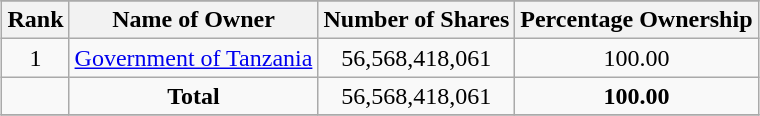<table class="wikitable sortable" style="margin-left:auto;margin-right:auto">
<tr>
</tr>
<tr>
<th style="width:2em;">Rank</th>
<th>Name of Owner</th>
<th>Number of Shares</th>
<th>Percentage Ownership</th>
</tr>
<tr>
<td align="center">1</td>
<td align="center"><a href='#'>Government of Tanzania</a></td>
<td align="center">56,568,418,061</td>
<td align="center">100.00</td>
</tr>
<tr>
<td align="center"></td>
<td align="center"><strong>Total</strong></td>
<td align="center">56,568,418,061</td>
<td align="center"><strong>100.00</strong></td>
</tr>
<tr>
</tr>
</table>
